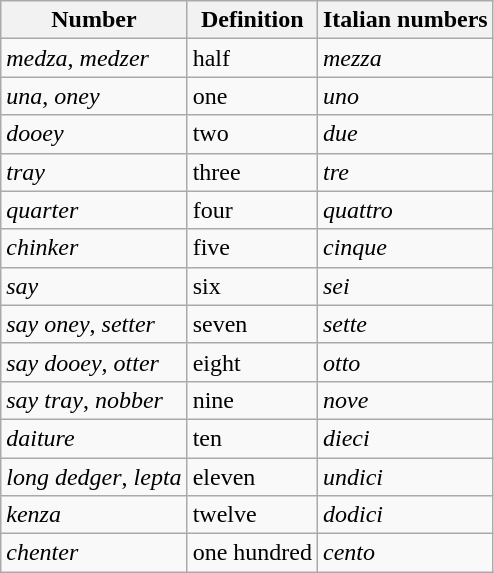<table class="wikitable">
<tr>
<th>Number</th>
<th>Definition</th>
<th>Italian numbers</th>
</tr>
<tr>
<td><em>medza</em>, <em>medzer</em></td>
<td>half</td>
<td><em>mezza</em></td>
</tr>
<tr>
<td><em>una</em>, <em>oney</em></td>
<td>one</td>
<td><em>uno</em></td>
</tr>
<tr>
<td><em>dooey</em></td>
<td>two</td>
<td><em>due</em></td>
</tr>
<tr>
<td><em>tray</em></td>
<td>three</td>
<td><em>tre</em></td>
</tr>
<tr>
<td><em>quarter</em></td>
<td>four</td>
<td><em>quattro</em></td>
</tr>
<tr>
<td><em>chinker</em></td>
<td>five</td>
<td><em>cinque</em></td>
</tr>
<tr>
<td><em>say</em></td>
<td>six</td>
<td><em>sei</em></td>
</tr>
<tr>
<td><em>say oney</em>, <em>setter</em></td>
<td>seven</td>
<td><em>sette</em></td>
</tr>
<tr>
<td><em>say dooey</em>, <em>otter</em></td>
<td>eight</td>
<td><em>otto</em></td>
</tr>
<tr>
<td><em>say tray</em>, <em>nobber</em></td>
<td>nine</td>
<td><em>nove</em></td>
</tr>
<tr>
<td><em>daiture</em></td>
<td>ten</td>
<td><em>dieci</em></td>
</tr>
<tr>
<td><em>long dedger</em>, <em>lepta</em></td>
<td>eleven</td>
<td><em>undici</em></td>
</tr>
<tr>
<td><em>kenza</em></td>
<td>twelve</td>
<td><em>dodici</em></td>
</tr>
<tr>
<td><em>chenter</em></td>
<td>one hundred</td>
<td><em>cento</em></td>
</tr>
</table>
